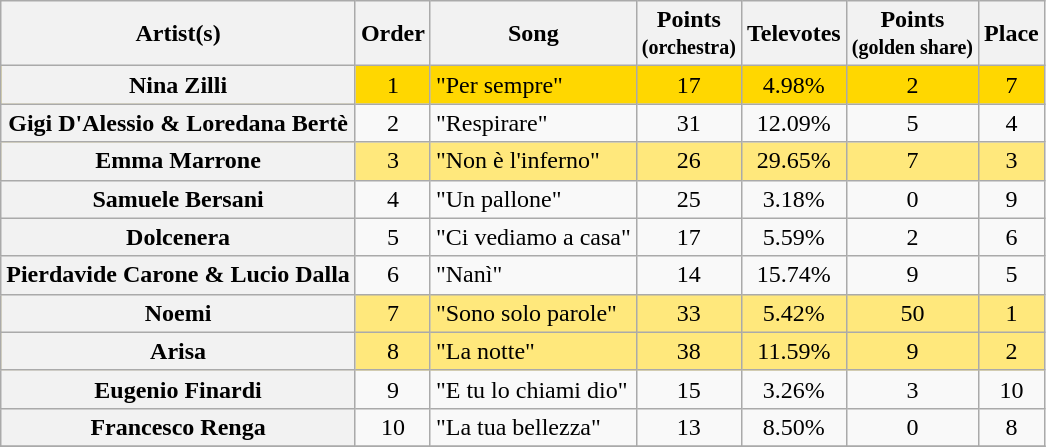<table class="sortable wikitable plainrowheaders">
<tr>
<th>Artist(s)</th>
<th>Order</th>
<th>Song</th>
<th>Points<br><small>(orchestra)</small></th>
<th>Televotes</th>
<th>Points<br><small>(golden share)</small></th>
<th>Place</th>
</tr>
<tr bgcolor="gold">
<th scope="row">Nina Zilli</th>
<td style="text-align:center;">1</td>
<td>"Per sempre"</td>
<td style="text-align:center;">17</td>
<td style="text-align:center;">4.98%</td>
<td style="text-align:center;">2</td>
<td style="text-align:center;">7</td>
</tr>
<tr>
<th scope="row">Gigi D'Alessio & Loredana Bertè</th>
<td style="text-align:center;">2</td>
<td>"Respirare"</td>
<td style="text-align:center;">31</td>
<td style="text-align:center;">12.09%</td>
<td style="text-align:center;">5</td>
<td style="text-align:center;">4</td>
</tr>
<tr style="background:#ffe87c;">
<th scope="row">Emma Marrone</th>
<td style="text-align:center;">3</td>
<td>"Non è l'inferno"</td>
<td style="text-align:center;">26</td>
<td style="text-align:center;">29.65%</td>
<td style="text-align:center;">7</td>
<td style="text-align:center;">3</td>
</tr>
<tr>
<th scope="row">Samuele Bersani</th>
<td style="text-align:center;">4</td>
<td>"Un pallone"</td>
<td style="text-align:center;">25</td>
<td style="text-align:center;">3.18%</td>
<td style="text-align:center;">0</td>
<td style="text-align:center;">9</td>
</tr>
<tr>
<th scope="row">Dolcenera</th>
<td style="text-align:center;">5</td>
<td>"Ci vediamo a casa"</td>
<td style="text-align:center;">17</td>
<td style="text-align:center;">5.59%</td>
<td style="text-align:center;">2</td>
<td style="text-align:center;">6</td>
</tr>
<tr>
<th scope="row">Pierdavide Carone & Lucio Dalla</th>
<td style="text-align:center;">6</td>
<td>"Nanì"</td>
<td style="text-align:center;">14</td>
<td style="text-align:center;">15.74%</td>
<td style="text-align:center;">9</td>
<td style="text-align:center;">5</td>
</tr>
<tr style="background:#ffe87c;">
<th scope="row">Noemi</th>
<td style="text-align:center;">7</td>
<td>"Sono solo parole"</td>
<td style="text-align:center;">33</td>
<td style="text-align:center;">5.42%</td>
<td style="text-align:center;">50</td>
<td style="text-align:center;">1</td>
</tr>
<tr style="background:#ffe87c;">
<th scope="row">Arisa</th>
<td style="text-align:center;">8</td>
<td>"La notte"</td>
<td style="text-align:center;">38</td>
<td style="text-align:center;">11.59%</td>
<td style="text-align:center;">9</td>
<td style="text-align:center;">2</td>
</tr>
<tr>
<th scope="row">Eugenio Finardi</th>
<td style="text-align:center;">9</td>
<td>"E tu lo chiami dio"</td>
<td style="text-align:center;">15</td>
<td style="text-align:center;">3.26%</td>
<td style="text-align:center;">3</td>
<td style="text-align:center;">10</td>
</tr>
<tr>
<th scope="row">Francesco Renga</th>
<td style="text-align:center;">10</td>
<td>"La tua bellezza"</td>
<td style="text-align:center;">13</td>
<td style="text-align:center;">8.50%</td>
<td style="text-align:center;">0</td>
<td style="text-align:center;">8</td>
</tr>
<tr>
</tr>
</table>
